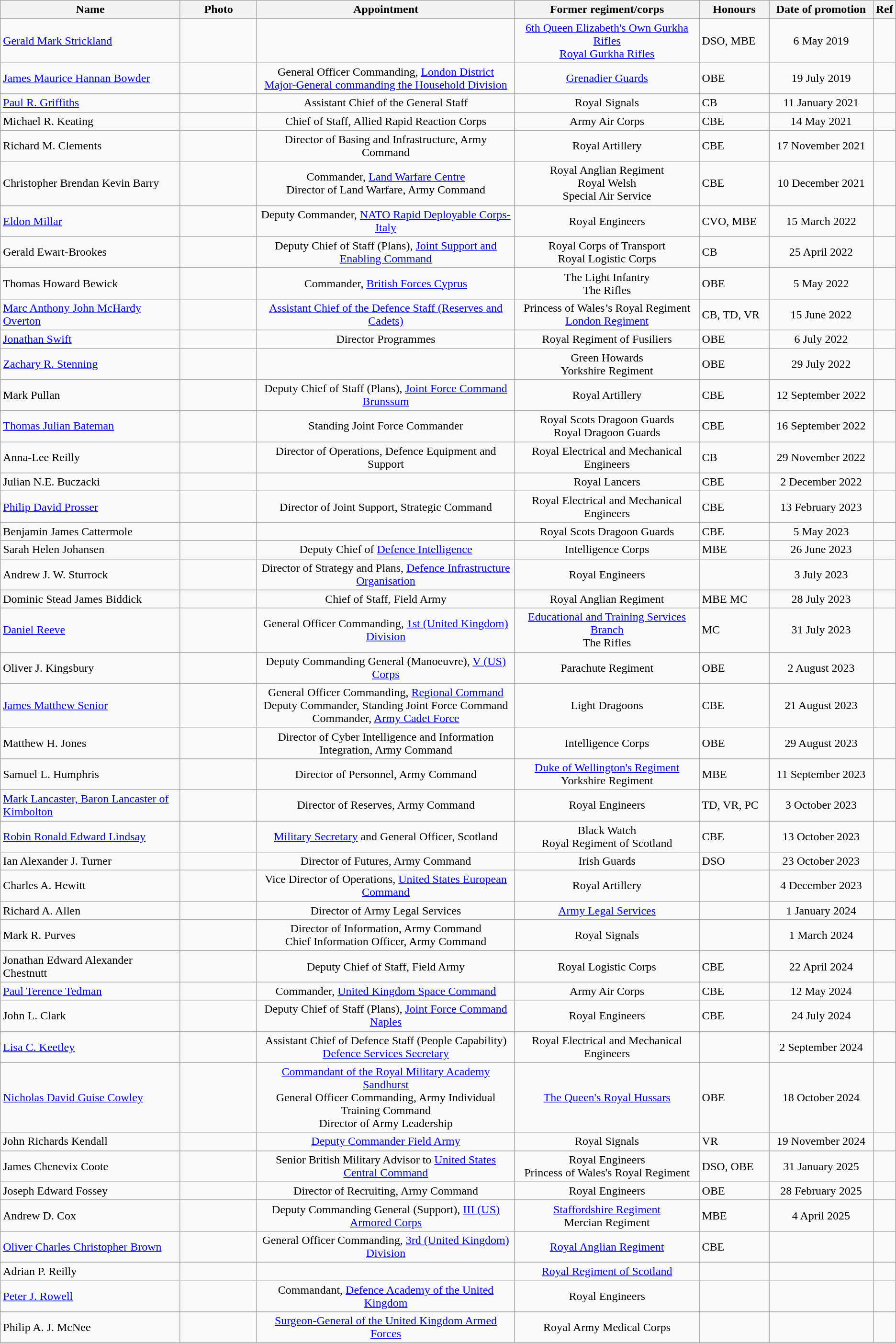<table class="wikitable">
<tr>
<th width="300" align="center">Name</th>
<th width="120" align="center">Photo</th>
<th width="440" align="center">Appointment</th>
<th width="300" align="center">Former regiment/corps</th>
<th width="100" align="center">Honours</th>
<th width="160" align="center">Date of promotion</th>
<th width="20" align="center">Ref</th>
</tr>
<tr>
<td><a href='#'>Gerald Mark Strickland</a></td>
<td></td>
<td align="center"></td>
<td align="center"><a href='#'>6th Queen Elizabeth's Own Gurkha Rifles</a><br><a href='#'>Royal Gurkha Rifles</a></td>
<td>DSO, MBE</td>
<td align="center">6 May 2019</td>
<td></td>
</tr>
<tr>
<td><a href='#'>James Maurice Hannan Bowder</a></td>
<td></td>
<td align="center">General Officer Commanding, <a href='#'>London District</a> <br> <a href='#'>Major-General commanding the Household Division</a></td>
<td align="center"><a href='#'>Grenadier Guards</a></td>
<td>OBE</td>
<td align="center">19 July 2019</td>
<td></td>
</tr>
<tr>
<td><a href='#'>Paul R. Griffiths</a></td>
<td></td>
<td align="center">Assistant Chief of the General Staff</td>
<td align="center">Royal Signals</td>
<td>CB</td>
<td align="center">11 January 2021</td>
<td></td>
</tr>
<tr>
<td>Michael R. Keating</td>
<td></td>
<td align="center">Chief of Staff, Allied Rapid Reaction Corps</td>
<td align="center">Army Air Corps</td>
<td>CBE</td>
<td align="center">14 May 2021</td>
<td></td>
</tr>
<tr>
<td>Richard M. Clements</td>
<td></td>
<td align="center">Director of Basing and Infrastructure, Army Command</td>
<td align="center">Royal Artillery</td>
<td>CBE</td>
<td align="center">17 November 2021</td>
<td></td>
</tr>
<tr>
<td>Christopher Brendan Kevin Barry</td>
<td></td>
<td align="center">Commander, <a href='#'>Land Warfare Centre</a><br>Director of Land Warfare, Army Command</td>
<td align="center">Royal Anglian Regiment <br> Royal Welsh <br> Special Air Service</td>
<td>CBE</td>
<td align="center">10 December 2021</td>
<td></td>
</tr>
<tr>
<td><a href='#'>Eldon Millar</a></td>
<td></td>
<td align="center">Deputy Commander, <a href='#'>NATO Rapid Deployable Corps- Italy</a></td>
<td align="center">Royal Engineers</td>
<td>CVO, MBE</td>
<td align="center">15 March 2022</td>
<td></td>
</tr>
<tr>
<td>Gerald Ewart-Brookes</td>
<td></td>
<td align="center">Deputy Chief of Staff (Plans), <a href='#'>Joint Support and Enabling Command</a></td>
<td align="center">Royal Corps of Transport <br> Royal Logistic Corps</td>
<td>CB</td>
<td align="center">25 April 2022</td>
<td></td>
</tr>
<tr>
<td>Thomas Howard Bewick</td>
<td></td>
<td align="center">Commander, <a href='#'>British Forces Cyprus</a></td>
<td align="center">The Light Infantry <br> The Rifles</td>
<td>OBE</td>
<td align="center">5 May 2022</td>
<td></td>
</tr>
<tr>
<td><a href='#'>Marc Anthony John McHardy Overton</a></td>
<td></td>
<td align="center"><a href='#'>Assistant Chief of the Defence Staff (Reserves and Cadets)</a></td>
<td align="center">Princess of Wales’s Royal Regiment <br> <a href='#'>London Regiment</a></td>
<td>CB, TD, VR</td>
<td align="center">15 June 2022</td>
<td></td>
</tr>
<tr>
<td><a href='#'>Jonathan Swift</a></td>
<td></td>
<td align="center">Director Programmes</td>
<td align="center">Royal Regiment of Fusiliers</td>
<td>OBE</td>
<td align="center">6 July 2022</td>
<td></td>
</tr>
<tr>
<td><a href='#'>Zachary R. Stenning</a></td>
<td></td>
<td align="center"></td>
<td align="center">Green Howards <br> Yorkshire Regiment</td>
<td>OBE</td>
<td align="center">29 July 2022</td>
<td></td>
</tr>
<tr>
<td>Mark Pullan</td>
<td></td>
<td align="center">Deputy Chief of Staff (Plans), <a href='#'>Joint Force Command Brunssum</a></td>
<td align="center">Royal Artillery</td>
<td>CBE</td>
<td align="center">12 September 2022</td>
<td></td>
</tr>
<tr>
<td><a href='#'>Thomas Julian Bateman</a></td>
<td></td>
<td align="center">Standing Joint Force Commander</td>
<td align="center">Royal Scots Dragoon Guards <br> Royal Dragoon Guards</td>
<td>CBE</td>
<td align="center">16 September 2022</td>
<td></td>
</tr>
<tr>
<td>Anna-Lee Reilly</td>
<td></td>
<td align="center">Director of Operations, Defence Equipment and Support</td>
<td align="center">Royal Electrical and Mechanical Engineers</td>
<td>CB</td>
<td align="center">29 November 2022</td>
<td></td>
</tr>
<tr>
<td>Julian N.E. Buczacki</td>
<td></td>
<td align="center"></td>
<td align="center">Royal Lancers</td>
<td>CBE</td>
<td align="center">2 December 2022</td>
<td></td>
</tr>
<tr>
<td><a href='#'>Philip David Prosser</a></td>
<td></td>
<td align="center">Director of Joint Support, Strategic Command</td>
<td align="center">Royal Electrical and Mechanical Engineers</td>
<td>CBE</td>
<td align="center">13 February 2023</td>
<td></td>
</tr>
<tr>
<td>Benjamin James Cattermole</td>
<td></td>
<td align="center"></td>
<td align="center">Royal Scots Dragoon Guards</td>
<td>CBE</td>
<td align="center">5 May 2023</td>
<td></td>
</tr>
<tr>
<td>Sarah Helen Johansen</td>
<td></td>
<td align="center">Deputy Chief of <a href='#'>Defence Intelligence</a></td>
<td align="center">Intelligence Corps</td>
<td>MBE</td>
<td align="center">26 June 2023</td>
<td></td>
</tr>
<tr>
<td>Andrew J. W. Sturrock</td>
<td></td>
<td align="center">Director of Strategy and Plans, <a href='#'>Defence Infrastructure Organisation</a></td>
<td align="center">Royal Engineers</td>
<td></td>
<td align="center">3 July 2023</td>
<td></td>
</tr>
<tr>
<td>Dominic Stead James Biddick</td>
<td></td>
<td align="center">Chief of Staff, Field Army</td>
<td align="center">Royal Anglian Regiment</td>
<td>MBE MC</td>
<td align="center">28 July 2023</td>
<td></td>
</tr>
<tr>
<td><a href='#'>Daniel Reeve</a></td>
<td></td>
<td align="center">General Officer Commanding, <a href='#'>1st (United Kingdom) Division</a></td>
<td align="center"><a href='#'>Educational and Training Services Branch</a> <br> The Rifles</td>
<td>MC</td>
<td align="center">31 July 2023</td>
<td></td>
</tr>
<tr>
<td>Oliver J. Kingsbury</td>
<td></td>
<td align="center">Deputy Commanding General (Manoeuvre), <a href='#'>V (US) Corps</a></td>
<td align="center">Parachute Regiment</td>
<td>OBE</td>
<td align="center">2 August 2023</td>
<td></td>
</tr>
<tr>
<td><a href='#'>James Matthew Senior</a></td>
<td></td>
<td align="center">General Officer Commanding, <a href='#'>Regional Command</a><br>Deputy Commander, Standing Joint Force Command<br>Commander, <a href='#'>Army Cadet Force</a></td>
<td align="center">Light Dragoons</td>
<td>CBE</td>
<td align="center">21 August 2023</td>
<td></td>
</tr>
<tr>
<td>Matthew H. Jones</td>
<td></td>
<td align="center">Director of Cyber Intelligence and Information Integration, Army Command</td>
<td align="center">Intelligence Corps</td>
<td>OBE</td>
<td align="center">29 August 2023</td>
<td></td>
</tr>
<tr>
<td>Samuel L. Humphris</td>
<td></td>
<td align="center">Director of Personnel, Army Command</td>
<td align="center"><a href='#'>Duke of Wellington's Regiment</a> <br> Yorkshire Regiment</td>
<td>MBE</td>
<td align="center">11 September 2023</td>
<td></td>
</tr>
<tr>
<td><a href='#'>Mark Lancaster, Baron Lancaster of Kimbolton</a></td>
<td></td>
<td align="center">Director of Reserves, Army Command</td>
<td align="center">Royal Engineers</td>
<td>TD, VR, PC</td>
<td align="center">3 October 2023</td>
<td></td>
</tr>
<tr>
<td><a href='#'>Robin Ronald Edward Lindsay</a></td>
<td></td>
<td align="center"><a href='#'>Military Secretary</a> and General Officer, Scotland</td>
<td align="center">Black Watch <br> Royal Regiment of Scotland</td>
<td>CBE</td>
<td align="center">13 October 2023</td>
<td></td>
</tr>
<tr>
<td>Ian Alexander J. Turner</td>
<td></td>
<td align="center">Director of Futures, Army Command</td>
<td align="center">Irish Guards</td>
<td>DSO</td>
<td align="center">23 October 2023</td>
<td></td>
</tr>
<tr>
<td>Charles A. Hewitt</td>
<td></td>
<td align="center">Vice Director of Operations, <a href='#'>United States European Command</a></td>
<td align="center">Royal Artillery</td>
<td></td>
<td align="center">4 December 2023</td>
<td></td>
</tr>
<tr>
<td>Richard A. Allen</td>
<td></td>
<td align="center">Director of Army Legal Services</td>
<td align="center"><a href='#'>Army Legal Services</a></td>
<td></td>
<td align="center">1 January 2024</td>
<td></td>
</tr>
<tr>
<td>Mark R. Purves</td>
<td></td>
<td align="center">Director of Information, Army Command<br>Chief Information Officer, Army Command</td>
<td align="center">Royal Signals</td>
<td></td>
<td align="center">1 March 2024</td>
<td></td>
</tr>
<tr>
<td>Jonathan Edward Alexander Chestnutt</td>
<td></td>
<td align="center">Deputy Chief of Staff, Field Army</td>
<td align="center">Royal Logistic Corps</td>
<td>CBE</td>
<td align="center">22 April 2024</td>
<td></td>
</tr>
<tr>
<td><a href='#'>Paul Terence Tedman</a></td>
<td></td>
<td align="center">Commander, <a href='#'>United Kingdom Space Command</a></td>
<td align="center">Army Air Corps</td>
<td>CBE</td>
<td align="center">12 May 2024</td>
<td></td>
</tr>
<tr>
<td>John L. Clark</td>
<td></td>
<td align="center">Deputy Chief of Staff (Plans), <a href='#'>Joint Force Command Naples</a></td>
<td align="center">Royal Engineers</td>
<td>CBE</td>
<td align="center">24 July 2024</td>
<td></td>
</tr>
<tr>
<td><a href='#'>Lisa C. Keetley</a></td>
<td></td>
<td align="center">Assistant Chief of Defence Staff (People Capability)<br><a href='#'>Defence Services Secretary</a></td>
<td align="center">Royal Electrical and Mechanical Engineers</td>
<td></td>
<td align="center">2 September 2024</td>
<td></td>
</tr>
<tr>
<td><a href='#'>Nicholas David Guise Cowley</a></td>
<td></td>
<td align="center"><a href='#'>Commandant of the Royal Military Academy Sandhurst</a><br>General Officer Commanding, Army Individual Training Command<br>Director of Army Leadership</td>
<td align="center"><a href='#'>The Queen's Royal Hussars</a></td>
<td>OBE</td>
<td align="center">18 October 2024</td>
<td></td>
</tr>
<tr>
<td>John Richards Kendall</td>
<td></td>
<td align="center"><a href='#'>Deputy Commander Field Army</a></td>
<td align="center">Royal Signals</td>
<td>VR</td>
<td align="center">19 November 2024</td>
<td></td>
</tr>
<tr>
<td>James Chenevix Coote</td>
<td></td>
<td align="center">Senior British Military Advisor to <a href='#'>United States Central Command</a></td>
<td align="center">Royal Engineers <br> Princess of Wales's Royal Regiment</td>
<td>DSO, OBE</td>
<td align="center">31 January 2025</td>
<td></td>
</tr>
<tr>
<td>Joseph Edward Fossey</td>
<td></td>
<td align="center">Director of Recruiting, Army Command</td>
<td align="center">Royal Engineers</td>
<td>OBE</td>
<td align="center">28 February 2025</td>
<td></td>
</tr>
<tr>
<td>Andrew D. Cox</td>
<td></td>
<td align="center">Deputy Commanding General (Support), <a href='#'>III (US) Armored Corps</a></td>
<td align="center"><a href='#'>Staffordshire Regiment</a> <br> Mercian Regiment</td>
<td>MBE</td>
<td align="center">4 April 2025</td>
<td></td>
</tr>
<tr>
<td><a href='#'>Oliver Charles Christopher Brown</a></td>
<td></td>
<td align="center">General Officer Commanding, <a href='#'>3rd (United Kingdom) Division</a></td>
<td align="center"><a href='#'>Royal Anglian Regiment</a></td>
<td>CBE</td>
<td align="center"></td>
<td></td>
</tr>
<tr>
<td>Adrian P. Reilly</td>
<td></td>
<td align="center"></td>
<td align="center"><a href='#'>Royal Regiment of Scotland</a></td>
<td></td>
<td align="center"></td>
<td></td>
</tr>
<tr>
<td><a href='#'>Peter J. Rowell</a></td>
<td></td>
<td align="center">Commandant, <a href='#'>Defence Academy of the United Kingdom</a></td>
<td align="center">Royal Engineers</td>
<td></td>
<td align="center"></td>
<td></td>
</tr>
<tr>
<td>Philip A. J. McNee</td>
<td></td>
<td align="center"><a href='#'>Surgeon-General of the United Kingdom Armed Forces</a></td>
<td align="center">Royal Army Medical Corps</td>
<td></td>
<td align="center"></td>
<td></td>
</tr>
</table>
